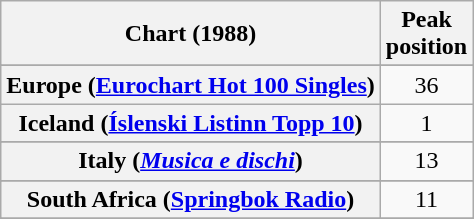<table class="wikitable sortable plainrowheaders" style="text-align:center">
<tr>
<th scope="col">Chart (1988)</th>
<th scope="col">Peak<br>position</th>
</tr>
<tr>
</tr>
<tr>
<th scope="row">Europe (<a href='#'>Eurochart Hot 100 Singles</a>)</th>
<td>36</td>
</tr>
<tr>
<th scope="row">Iceland (<a href='#'>Íslenski Listinn Topp 10</a>)</th>
<td>1</td>
</tr>
<tr>
</tr>
<tr>
<th scope="row">Italy (<em><a href='#'>Musica e dischi</a></em>)</th>
<td>13</td>
</tr>
<tr>
</tr>
<tr>
</tr>
<tr>
<th scope="row">South Africa (<a href='#'>Springbok Radio</a>)</th>
<td>11</td>
</tr>
<tr>
</tr>
<tr>
</tr>
<tr>
</tr>
</table>
